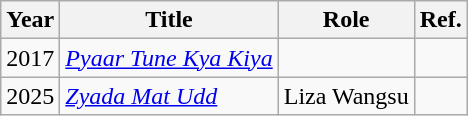<table class="wikitable sortable">
<tr>
<th>Year</th>
<th>Title</th>
<th>Role</th>
<th>Ref.</th>
</tr>
<tr>
<td>2017</td>
<td><em><a href='#'>Pyaar Tune Kya Kiya</a></em></td>
<td></td>
<td></td>
</tr>
<tr>
<td>2025</td>
<td><em><a href='#'>Zyada Mat Udd</a></em></td>
<td>Liza Wangsu</td>
<td></td>
</tr>
</table>
